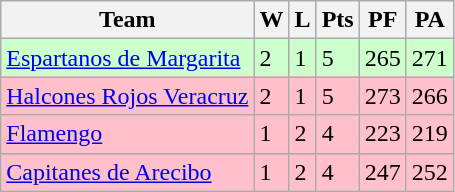<table class="wikitable">
<tr>
<th>Team</th>
<th>W</th>
<th>L</th>
<th>Pts</th>
<th>PF</th>
<th>PA</th>
</tr>
<tr bgcolor="ccffcc">
<td> <a href='#'>Espartanos de Margarita</a></td>
<td>2</td>
<td>1</td>
<td>5</td>
<td>265</td>
<td>271</td>
</tr>
<tr bgcolor="pink">
<td> <a href='#'>Halcones Rojos Veracruz</a></td>
<td>2</td>
<td>1</td>
<td>5</td>
<td>273</td>
<td>266</td>
</tr>
<tr bgcolor="pink">
<td> <a href='#'>Flamengo</a></td>
<td>1</td>
<td>2</td>
<td>4</td>
<td>223</td>
<td>219</td>
</tr>
<tr bgcolor="pink">
<td> <a href='#'>Capitanes de Arecibo</a></td>
<td>1</td>
<td>2</td>
<td>4</td>
<td>247</td>
<td>252</td>
</tr>
</table>
